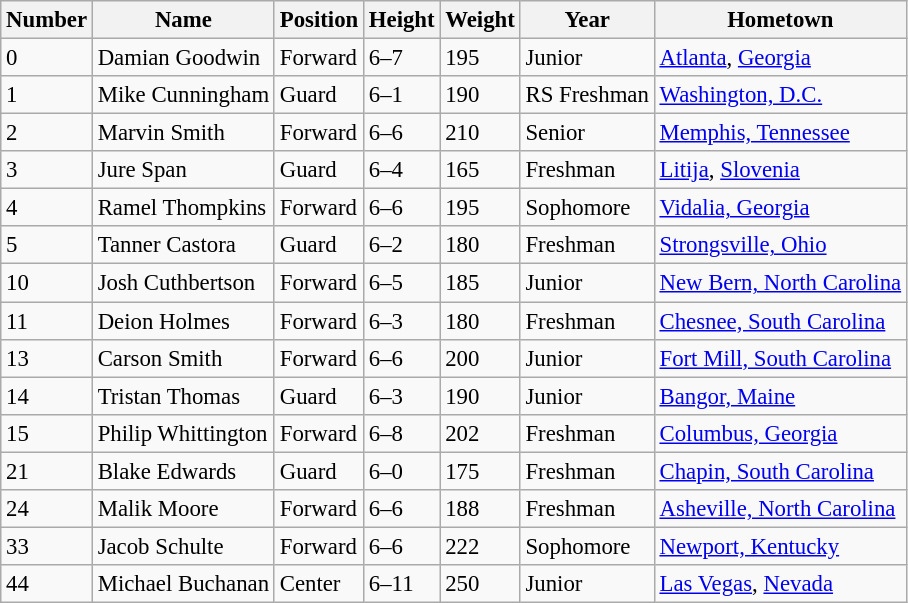<table class="wikitable sortable" style="font-size: 95%;">
<tr>
<th>Number</th>
<th>Name</th>
<th>Position</th>
<th>Height</th>
<th>Weight</th>
<th>Year</th>
<th>Hometown</th>
</tr>
<tr>
<td>0</td>
<td>Damian Goodwin</td>
<td>Forward</td>
<td>6–7</td>
<td>195</td>
<td>Junior</td>
<td><a href='#'>Atlanta</a>, <a href='#'>Georgia</a></td>
</tr>
<tr>
<td>1</td>
<td>Mike Cunningham</td>
<td>Guard</td>
<td>6–1</td>
<td>190</td>
<td>RS Freshman</td>
<td><a href='#'>Washington, D.C.</a></td>
</tr>
<tr>
<td>2</td>
<td>Marvin Smith</td>
<td>Forward</td>
<td>6–6</td>
<td>210</td>
<td>Senior</td>
<td><a href='#'>Memphis, Tennessee</a></td>
</tr>
<tr>
<td>3</td>
<td>Jure Span</td>
<td>Guard</td>
<td>6–4</td>
<td>165</td>
<td>Freshman</td>
<td><a href='#'>Litija</a>, <a href='#'>Slovenia</a></td>
</tr>
<tr>
<td>4</td>
<td>Ramel Thompkins</td>
<td>Forward</td>
<td>6–6</td>
<td>195</td>
<td>Sophomore</td>
<td><a href='#'>Vidalia, Georgia</a></td>
</tr>
<tr>
<td>5</td>
<td>Tanner Castora</td>
<td>Guard</td>
<td>6–2</td>
<td>180</td>
<td>Freshman</td>
<td><a href='#'>Strongsville, Ohio</a></td>
</tr>
<tr>
<td>10</td>
<td>Josh Cuthbertson</td>
<td>Forward</td>
<td>6–5</td>
<td>185</td>
<td>Junior</td>
<td><a href='#'>New Bern, North Carolina</a></td>
</tr>
<tr>
<td>11</td>
<td>Deion Holmes</td>
<td>Forward</td>
<td>6–3</td>
<td>180</td>
<td>Freshman</td>
<td><a href='#'>Chesnee, South Carolina</a></td>
</tr>
<tr>
<td>13</td>
<td>Carson Smith</td>
<td>Forward</td>
<td>6–6</td>
<td>200</td>
<td>Junior</td>
<td><a href='#'>Fort Mill, South Carolina</a></td>
</tr>
<tr>
<td>14</td>
<td>Tristan Thomas</td>
<td>Guard</td>
<td>6–3</td>
<td>190</td>
<td>Junior</td>
<td><a href='#'>Bangor, Maine</a></td>
</tr>
<tr>
<td>15</td>
<td>Philip Whittington</td>
<td>Forward</td>
<td>6–8</td>
<td>202</td>
<td>Freshman</td>
<td><a href='#'>Columbus, Georgia</a></td>
</tr>
<tr>
<td>21</td>
<td>Blake Edwards</td>
<td>Guard</td>
<td>6–0</td>
<td>175</td>
<td>Freshman</td>
<td><a href='#'>Chapin, South Carolina</a></td>
</tr>
<tr>
<td>24</td>
<td>Malik Moore</td>
<td>Forward</td>
<td>6–6</td>
<td>188</td>
<td>Freshman</td>
<td><a href='#'>Asheville, North Carolina</a></td>
</tr>
<tr>
<td>33</td>
<td>Jacob Schulte</td>
<td>Forward</td>
<td>6–6</td>
<td>222</td>
<td>Sophomore</td>
<td><a href='#'>Newport, Kentucky</a></td>
</tr>
<tr>
<td>44</td>
<td>Michael Buchanan</td>
<td>Center</td>
<td>6–11</td>
<td>250</td>
<td>Junior</td>
<td><a href='#'>Las Vegas</a>, <a href='#'>Nevada</a></td>
</tr>
</table>
